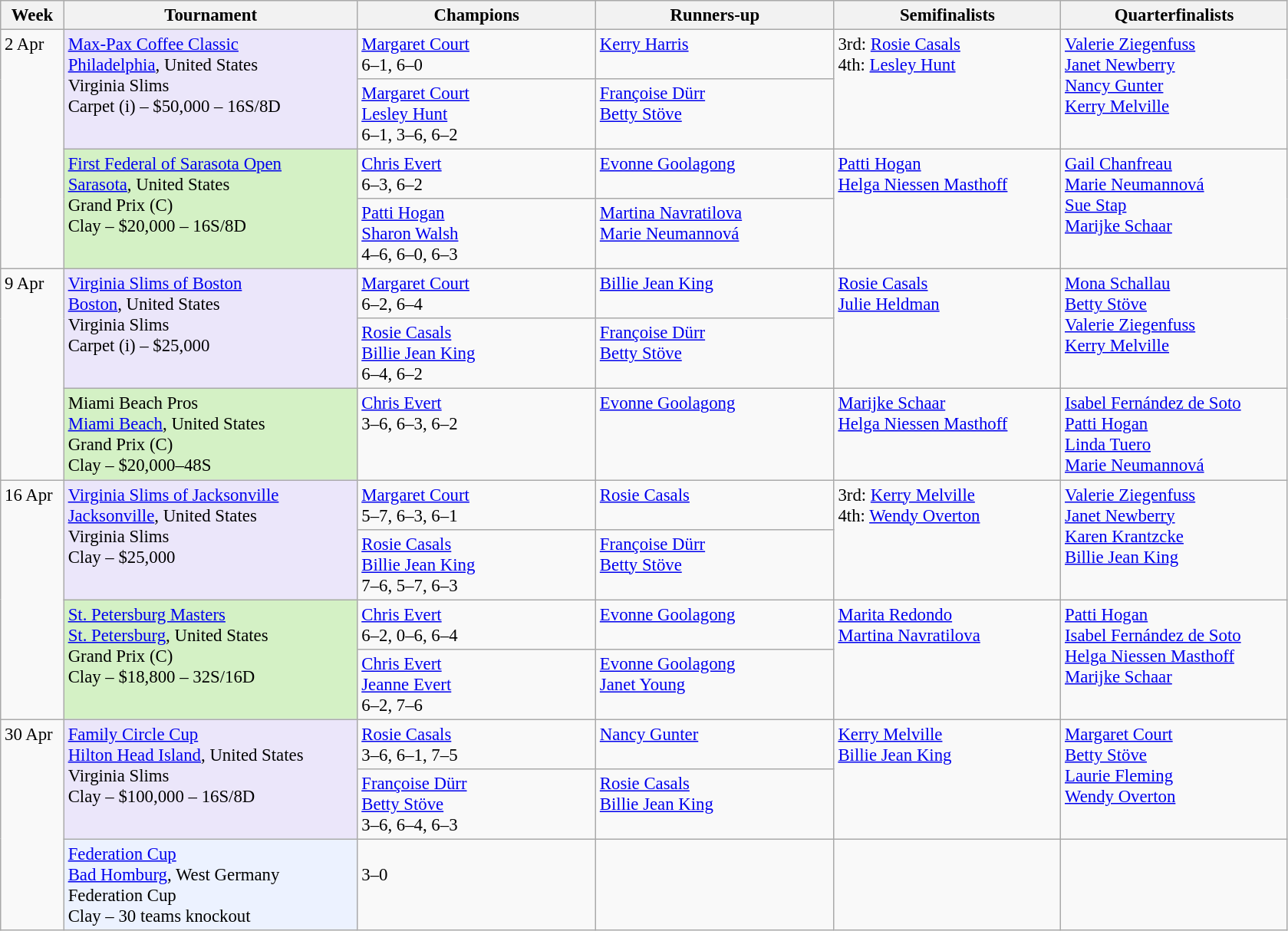<table class=wikitable style=font-size:95%>
<tr>
<th style="width:48px;">Week</th>
<th style="width:248px;">Tournament</th>
<th style="width:200px;">Champions</th>
<th style="width:200px;">Runners-up</th>
<th style="width:190px;">Semifinalists</th>
<th style="width:190px;">Quarterfinalists</th>
</tr>
<tr valign=top>
<td rowspan=4>2 Apr</td>
<td style="background:#ebe6fa;" rowspan=2><a href='#'>Max-Pax Coffee Classic</a><br><a href='#'>Philadelphia</a>, United States<br>Virginia Slims<br>Carpet (i) – $50,000 – 16S/8D</td>
<td> <a href='#'>Margaret Court</a> <br>6–1, 6–0</td>
<td> <a href='#'>Kerry Harris</a></td>
<td rowspan=2>3rd:  <a href='#'>Rosie Casals</a> <br> 4th:  <a href='#'>Lesley Hunt</a></td>
<td rowspan=2> <a href='#'>Valerie Ziegenfuss</a> <br> <a href='#'>Janet Newberry</a> <br> <a href='#'>Nancy Gunter</a> <br> <a href='#'>Kerry Melville</a></td>
</tr>
<tr valign=top>
<td> <a href='#'>Margaret Court</a><br> <a href='#'>Lesley Hunt</a><br>6–1, 3–6, 6–2</td>
<td> <a href='#'>Françoise Dürr</a><br> <a href='#'>Betty Stöve</a></td>
</tr>
<tr valign=top>
<td style="background:#D4F1C5;" rowspan="2"><a href='#'>First Federal of Sarasota Open</a> <br> <a href='#'>Sarasota</a>, United States <br>Grand Prix (C)<br> Clay – $20,000 – 16S/8D</td>
<td> <a href='#'>Chris Evert</a> <br> 6–3, 6–2</td>
<td> <a href='#'>Evonne Goolagong</a></td>
<td rowspan=2> <a href='#'>Patti Hogan</a> <br>  <a href='#'>Helga Niessen Masthoff</a></td>
<td rowspan=2> <a href='#'>Gail Chanfreau</a> <br>  <a href='#'>Marie Neumannová</a> <br>  <a href='#'>Sue Stap</a> <br>  <a href='#'>Marijke Schaar</a></td>
</tr>
<tr valign=top>
<td> <a href='#'>Patti Hogan</a> <br>  <a href='#'>Sharon Walsh</a> <br> 4–6, 6–0, 6–3</td>
<td> <a href='#'>Martina Navratilova</a> <br>  <a href='#'>Marie Neumannová</a></td>
</tr>
<tr valign=top>
<td rowspan=3>9 Apr</td>
<td style="background:#ebe6fa;" rowspan=2><a href='#'>Virginia Slims of Boston</a><br><a href='#'>Boston</a>, United States<br>Virginia Slims<br>Carpet (i) – $25,000</td>
<td> <a href='#'>Margaret Court</a> <br>6–2, 6–4</td>
<td> <a href='#'>Billie Jean King</a></td>
<td rowspan=2> <a href='#'>Rosie Casals</a>  <br>  <a href='#'>Julie Heldman</a></td>
<td rowspan=2> <a href='#'>Mona Schallau</a> <br>  <a href='#'>Betty Stöve</a> <br>  <a href='#'>Valerie Ziegenfuss</a> <br>  <a href='#'>Kerry Melville</a></td>
</tr>
<tr valign=top>
<td> <a href='#'>Rosie Casals</a><br> <a href='#'>Billie Jean King</a><br>6–4, 6–2</td>
<td> <a href='#'>Françoise Dürr</a><br> <a href='#'>Betty Stöve</a></td>
</tr>
<tr valign=top>
<td style="background:#D4F1C5;">Miami Beach Pros <br> <a href='#'>Miami Beach</a>, United States <br>Grand Prix (C) <br>Clay – $20,000–48S</td>
<td> <a href='#'>Chris Evert</a> <br> 3–6, 6–3, 6–2</td>
<td> <a href='#'>Evonne Goolagong</a></td>
<td> <a href='#'>Marijke Schaar</a> <br>  <a href='#'>Helga Niessen Masthoff</a></td>
<td> <a href='#'>Isabel Fernández de Soto</a> <br>  <a href='#'>Patti Hogan</a> <br>  <a href='#'>Linda Tuero</a> <br>  <a href='#'>Marie Neumannová</a></td>
</tr>
<tr valign=top>
<td rowspan=4>16 Apr</td>
<td style="background:#ebe6fa;" rowspan=2><a href='#'>Virginia Slims of Jacksonville</a><br><a href='#'>Jacksonville</a>, United States<br>Virginia Slims<br>Clay – $25,000</td>
<td> <a href='#'>Margaret Court</a> <br>5–7, 6–3, 6–1</td>
<td> <a href='#'>Rosie Casals</a></td>
<td rowspan="2">3rd:  <a href='#'>Kerry Melville</a> <br> 4th:  <a href='#'>Wendy Overton</a></td>
<td rowspan="2"> <a href='#'>Valerie Ziegenfuss</a> <br> <a href='#'>Janet Newberry</a> <br> <a href='#'>Karen Krantzcke</a> <br> <a href='#'>Billie Jean King</a></td>
</tr>
<tr valign=top>
<td> <a href='#'>Rosie Casals</a><br> <a href='#'>Billie Jean King</a><br>7–6, 5–7, 6–3</td>
<td> <a href='#'>Françoise Dürr</a><br> <a href='#'>Betty Stöve</a></td>
</tr>
<tr valign=top>
<td style="background:#D4F1C5;" rowspan="2"><a href='#'>St. Petersburg Masters</a> <br> <a href='#'>St. Petersburg</a>, United States <br>Grand Prix (C) <br>Clay – $18,800 – 32S/16D</td>
<td> <a href='#'>Chris Evert</a> <br> 6–2, 0–6, 6–4</td>
<td> <a href='#'>Evonne Goolagong</a></td>
<td rowspan="2"> <a href='#'>Marita Redondo</a> <br>  <a href='#'>Martina Navratilova</a></td>
<td rowspan="2"> <a href='#'>Patti Hogan</a> <br>  <a href='#'>Isabel Fernández de Soto</a> <br>  <a href='#'>Helga Niessen Masthoff</a> <br>  <a href='#'>Marijke Schaar</a></td>
</tr>
<tr valign=top>
<td> <a href='#'>Chris Evert</a> <br>  <a href='#'>Jeanne Evert</a> <br> 6–2, 7–6</td>
<td> <a href='#'>Evonne Goolagong</a> <br>  <a href='#'>Janet Young</a></td>
</tr>
<tr valign=top>
<td rowspan=3>30 Apr</td>
<td style="background:#ebe6fa;" rowspan=2><a href='#'>Family Circle Cup</a><br><a href='#'>Hilton Head Island</a>, United States<br>Virginia Slims<br>Clay – $100,000 – 16S/8D</td>
<td> <a href='#'>Rosie Casals</a> <br>3–6, 6–1, 7–5</td>
<td> <a href='#'>Nancy Gunter</a></td>
<td rowspan=2> <a href='#'>Kerry Melville</a>  <br>  <a href='#'>Billie Jean King</a></td>
<td rowspan=2> <a href='#'>Margaret Court</a> <br>  <a href='#'>Betty Stöve</a> <br>  <a href='#'>Laurie Fleming</a> <br>  <a href='#'>Wendy Overton</a></td>
</tr>
<tr valign=top>
<td> <a href='#'>Françoise Dürr</a><br> <a href='#'>Betty Stöve</a><br>3–6, 6–4, 6–3</td>
<td> <a href='#'>Rosie Casals</a><br> <a href='#'>Billie Jean King</a></td>
</tr>
<tr valign=top>
<td bgcolor=#ECF2FF><a href='#'>Federation Cup</a><br><a href='#'>Bad Homburg</a>, West Germany<br>Federation Cup<br>Clay – 30 teams knockout</td>
<td><br>3–0</td>
<td></td>
<td><br></td>
<td><br><br><br></td>
</tr>
</table>
